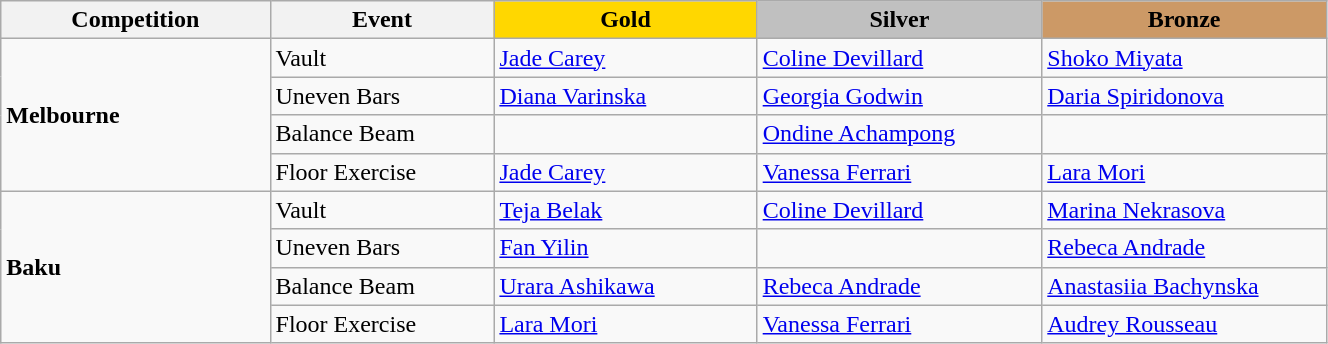<table class="wikitable" style="width:70%;">
<tr>
<th style="text-align:center; width:5%;">Competition</th>
<th style="text-align:center; width:5%;">Event</th>
<td style="text-align:center; width:6%; background:gold;"><strong>Gold</strong></td>
<td style="text-align:center; width:6%; background:silver;"><strong>Silver</strong></td>
<td style="text-align:center; width:6%; background:#c96;"><strong>Bronze</strong></td>
</tr>
<tr>
<td rowspan="4"><strong>Melbourne</strong></td>
<td>Vault</td>
<td> <a href='#'>Jade Carey</a></td>
<td> <a href='#'>Coline Devillard</a></td>
<td> <a href='#'>Shoko Miyata</a></td>
</tr>
<tr>
<td>Uneven Bars</td>
<td> <a href='#'>Diana Varinska</a></td>
<td> <a href='#'>Georgia Godwin</a></td>
<td> <a href='#'>Daria Spiridonova</a></td>
</tr>
<tr>
<td>Balance Beam</td>
<td></td>
<td> <a href='#'>Ondine Achampong</a></td>
<td></td>
</tr>
<tr>
<td> Floor Exercise </td>
<td> <a href='#'>Jade Carey</a></td>
<td> <a href='#'>Vanessa Ferrari</a></td>
<td> <a href='#'>Lara Mori</a></td>
</tr>
<tr>
<td rowspan="4"><strong>Baku</strong></td>
<td>Vault</td>
<td> <a href='#'>Teja Belak</a></td>
<td> <a href='#'>Coline Devillard</a></td>
<td> <a href='#'>Marina Nekrasova</a></td>
</tr>
<tr>
<td>Uneven Bars</td>
<td> <a href='#'>Fan Yilin</a></td>
<td></td>
<td> <a href='#'>Rebeca Andrade</a></td>
</tr>
<tr>
<td>Balance Beam</td>
<td> <a href='#'>Urara Ashikawa</a></td>
<td> <a href='#'>Rebeca Andrade</a></td>
<td> <a href='#'>Anastasiia Bachynska</a></td>
</tr>
<tr>
<td> Floor Exercise </td>
<td> <a href='#'>Lara Mori</a></td>
<td> <a href='#'>Vanessa Ferrari</a></td>
<td> <a href='#'>Audrey Rousseau</a></td>
</tr>
</table>
